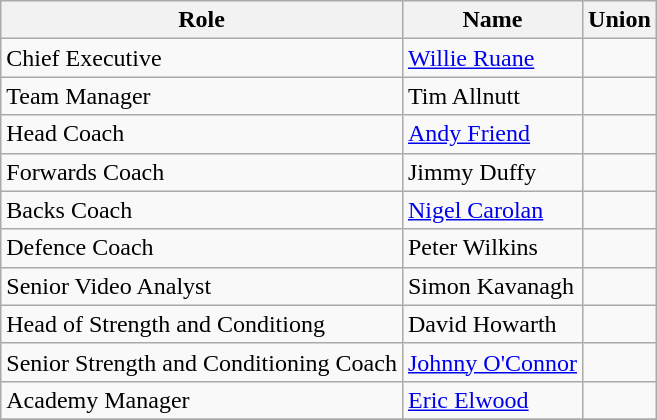<table class="wikitable sortable">
<tr>
<th>Role</th>
<th>Name</th>
<th>Union</th>
</tr>
<tr>
<td>Chief Executive</td>
<td><a href='#'>Willie Ruane</a></td>
<td></td>
</tr>
<tr>
<td>Team Manager</td>
<td>Tim Allnutt</td>
<td></td>
</tr>
<tr>
<td>Head Coach</td>
<td><a href='#'>Andy Friend</a></td>
<td></td>
</tr>
<tr>
<td>Forwards Coach</td>
<td>Jimmy Duffy</td>
<td></td>
</tr>
<tr>
<td>Backs Coach</td>
<td><a href='#'>Nigel Carolan</a></td>
<td></td>
</tr>
<tr>
<td>Defence Coach</td>
<td>Peter Wilkins</td>
<td></td>
</tr>
<tr>
<td>Senior Video Analyst</td>
<td>Simon Kavanagh</td>
<td></td>
</tr>
<tr>
<td>Head of Strength and Conditiong</td>
<td>David Howarth</td>
<td></td>
</tr>
<tr>
<td>Senior Strength and Conditioning Coach</td>
<td><a href='#'>Johnny O'Connor</a></td>
<td></td>
</tr>
<tr>
<td>Academy Manager</td>
<td><a href='#'>Eric Elwood</a></td>
<td></td>
</tr>
<tr>
</tr>
</table>
